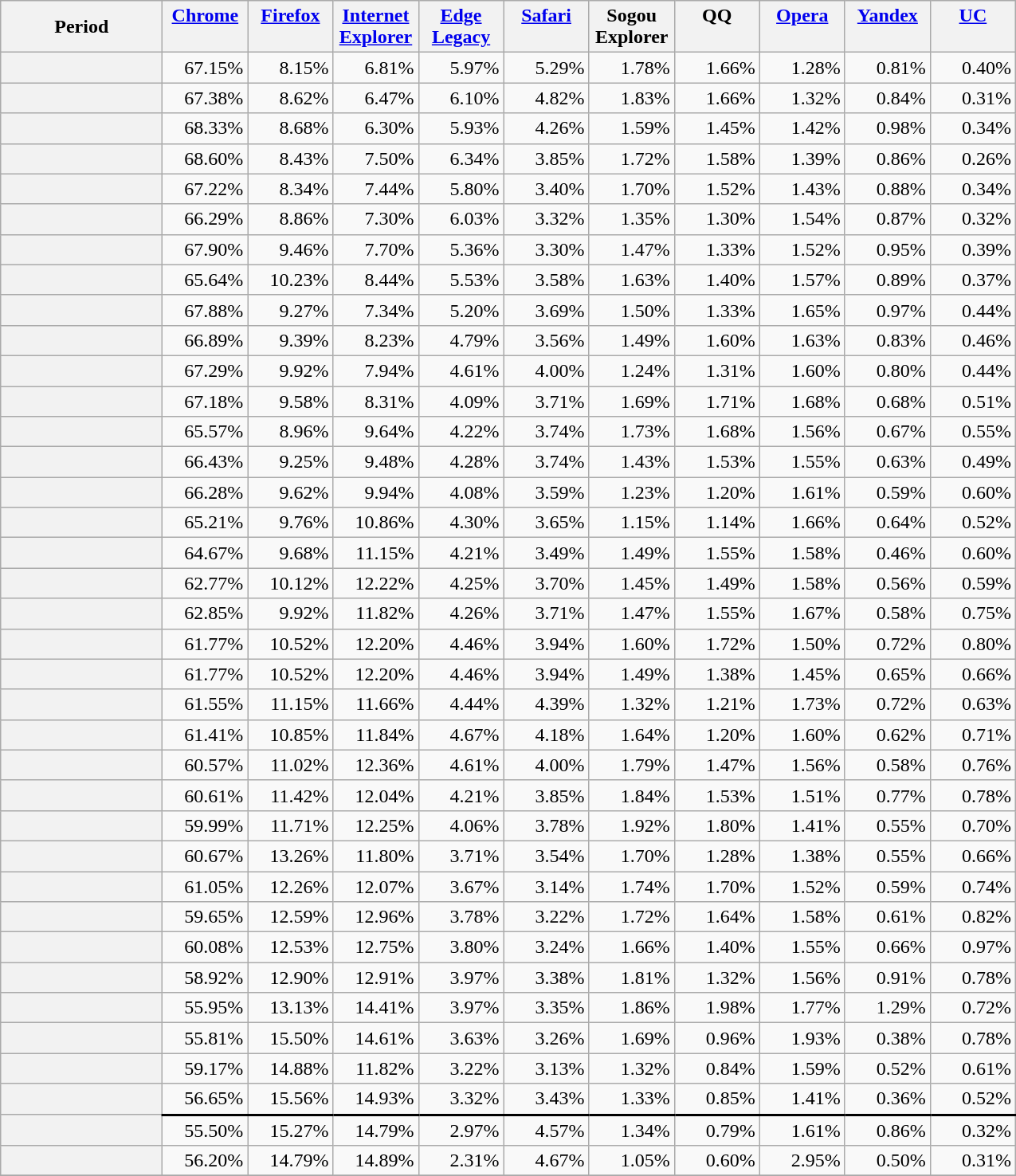<table class="wikitable plainrowheaders sortable" style="text-align:right; white-space:nowrap;">
<tr>
<th scope="col" style="width:8em">Period<br></th>
<th scope="col" style="width:4em"><a href='#'>Chrome</a><br><br></th>
<th scope="col" style="width:4em"><a href='#'>Firefox</a><br><br></th>
<th scope="col" style="width:4em"><a href='#'>Internet<br>Explorer</a><br></th>
<th scope="col" style="width:4em"><a href='#'>Edge<br>Legacy</a><br></th>
<th scope="col" style="width:4em"><a href='#'>Safari</a><br><br></th>
<th scope="col" style="width:4em">Sogou<br>Explorer<br></th>
<th scope="col" style="width:4em">QQ<br><br></th>
<th scope="col" style="width:4em"><a href='#'>Opera</a><br><br></th>
<th scope="col" style="width:4em"><a href='#'>Yandex</a><br><br></th>
<th scope="col" style="width:4em"><a href='#'>UC</a><br><br></th>
</tr>
<tr>
<th scope="row" style="text-align:right;"></th>
<td>67.15%</td>
<td>8.15%</td>
<td>6.81%</td>
<td>5.97%</td>
<td>5.29%</td>
<td>1.78%</td>
<td>1.66%</td>
<td>1.28%</td>
<td>0.81%</td>
<td>0.40%</td>
</tr>
<tr>
<th scope="row" style="text-align:right;"></th>
<td>67.38%</td>
<td>8.62%</td>
<td>6.47%</td>
<td>6.10%</td>
<td>4.82%</td>
<td>1.83%</td>
<td>1.66%</td>
<td>1.32%</td>
<td>0.84%</td>
<td>0.31%</td>
</tr>
<tr>
<th scope="row" style="text-align:right;"></th>
<td>68.33%</td>
<td>8.68%</td>
<td>6.30%</td>
<td>5.93%</td>
<td>4.26%</td>
<td>1.59%</td>
<td>1.45%</td>
<td>1.42%</td>
<td>0.98%</td>
<td>0.34%</td>
</tr>
<tr>
<th scope="row" style="text-align:right;"></th>
<td>68.60%</td>
<td>8.43%</td>
<td>7.50%</td>
<td>6.34%</td>
<td>3.85%</td>
<td>1.72%</td>
<td>1.58%</td>
<td>1.39%</td>
<td>0.86%</td>
<td>0.26%</td>
</tr>
<tr>
<th scope="row" style="text-align:right;"></th>
<td>67.22%</td>
<td>8.34%</td>
<td>7.44%</td>
<td>5.80%</td>
<td>3.40%</td>
<td>1.70%</td>
<td>1.52%</td>
<td>1.43%</td>
<td>0.88%</td>
<td>0.34%</td>
</tr>
<tr>
<th scope="row" style="text-align:right;"></th>
<td>66.29%</td>
<td>8.86%</td>
<td>7.30%</td>
<td>6.03%</td>
<td>3.32%</td>
<td>1.35%</td>
<td>1.30%</td>
<td>1.54%</td>
<td>0.87%</td>
<td>0.32%</td>
</tr>
<tr>
<th scope="row" style="text-align:right;"></th>
<td>67.90%</td>
<td>9.46%</td>
<td>7.70%</td>
<td>5.36%</td>
<td>3.30%</td>
<td>1.47%</td>
<td>1.33%</td>
<td>1.52%</td>
<td>0.95%</td>
<td>0.39%</td>
</tr>
<tr>
<th scope="row" style="text-align:right;"></th>
<td>65.64%</td>
<td>10.23%</td>
<td>8.44%</td>
<td>5.53%</td>
<td>3.58%</td>
<td>1.63%</td>
<td>1.40%</td>
<td>1.57%</td>
<td>0.89%</td>
<td>0.37%</td>
</tr>
<tr>
<th scope="row" style="text-align:right;"></th>
<td>67.88%</td>
<td>9.27%</td>
<td>7.34%</td>
<td>5.20%</td>
<td>3.69%</td>
<td>1.50%</td>
<td>1.33%</td>
<td>1.65%</td>
<td>0.97%</td>
<td>0.44%</td>
</tr>
<tr>
<th scope="row" style="text-align:right;"></th>
<td>66.89%</td>
<td>9.39%</td>
<td>8.23%</td>
<td>4.79%</td>
<td>3.56%</td>
<td>1.49%</td>
<td>1.60%</td>
<td>1.63%</td>
<td>0.83%</td>
<td>0.46%</td>
</tr>
<tr>
<th scope="row" style="text-align:right;"></th>
<td>67.29%</td>
<td>9.92%</td>
<td>7.94%</td>
<td>4.61%</td>
<td>4.00%</td>
<td>1.24%</td>
<td>1.31%</td>
<td>1.60%</td>
<td>0.80%</td>
<td>0.44%</td>
</tr>
<tr>
<th scope="row" style="text-align:right;"></th>
<td>67.18%</td>
<td>9.58%</td>
<td>8.31%</td>
<td>4.09%</td>
<td>3.71%</td>
<td>1.69%</td>
<td>1.71%</td>
<td>1.68%</td>
<td>0.68%</td>
<td>0.51%</td>
</tr>
<tr>
<th scope="row" style="text-align:right;"></th>
<td>65.57%</td>
<td>8.96%</td>
<td>9.64%</td>
<td>4.22%</td>
<td>3.74%</td>
<td>1.73%</td>
<td>1.68%</td>
<td>1.56%</td>
<td>0.67%</td>
<td>0.55%</td>
</tr>
<tr>
<th scope="row" style="text-align:right;"></th>
<td>66.43%</td>
<td>9.25%</td>
<td>9.48%</td>
<td>4.28%</td>
<td>3.74%</td>
<td>1.43%</td>
<td>1.53%</td>
<td>1.55%</td>
<td>0.63%</td>
<td>0.49%</td>
</tr>
<tr>
<th scope="row" style="text-align:right;"></th>
<td>66.28%</td>
<td>9.62%</td>
<td>9.94%</td>
<td>4.08%</td>
<td>3.59%</td>
<td>1.23%</td>
<td>1.20%</td>
<td>1.61%</td>
<td>0.59%</td>
<td>0.60%</td>
</tr>
<tr>
<th scope="row" style="text-align:right;"></th>
<td>65.21%</td>
<td>9.76%</td>
<td>10.86%</td>
<td>4.30%</td>
<td>3.65%</td>
<td>1.15%</td>
<td>1.14%</td>
<td>1.66%</td>
<td>0.64%</td>
<td>0.52%</td>
</tr>
<tr>
<th scope="row" style="text-align:right;"></th>
<td>64.67%</td>
<td>9.68%</td>
<td>11.15%</td>
<td>4.21%</td>
<td>3.49%</td>
<td>1.49%</td>
<td>1.55%</td>
<td>1.58%</td>
<td>0.46%</td>
<td>0.60%</td>
</tr>
<tr>
<th scope="row" style="text-align:right;"></th>
<td>62.77%</td>
<td>10.12%</td>
<td>12.22%</td>
<td>4.25%</td>
<td>3.70%</td>
<td>1.45%</td>
<td>1.49%</td>
<td>1.58%</td>
<td>0.56%</td>
<td>0.59%</td>
</tr>
<tr>
<th scope="row" style="text-align:right;"></th>
<td>62.85%</td>
<td>9.92%</td>
<td>11.82%</td>
<td>4.26%</td>
<td>3.71%</td>
<td>1.47%</td>
<td>1.55%</td>
<td>1.67%</td>
<td>0.58%</td>
<td>0.75%</td>
</tr>
<tr>
<th scope="row" style="text-align:right;"></th>
<td>61.77%</td>
<td>10.52%</td>
<td>12.20%</td>
<td>4.46%</td>
<td>3.94%</td>
<td>1.60%</td>
<td>1.72%</td>
<td>1.50%</td>
<td>0.72%</td>
<td>0.80%</td>
</tr>
<tr>
<th scope="row" style="text-align:right;"></th>
<td>61.77%</td>
<td>10.52%</td>
<td>12.20%</td>
<td>4.46%</td>
<td>3.94%</td>
<td>1.49%</td>
<td>1.38%</td>
<td>1.45%</td>
<td>0.65%</td>
<td>0.66%</td>
</tr>
<tr>
<th scope="row" style="text-align:right;"></th>
<td>61.55%</td>
<td>11.15%</td>
<td>11.66%</td>
<td>4.44%</td>
<td>4.39%</td>
<td>1.32%</td>
<td>1.21%</td>
<td>1.73%</td>
<td>0.72%</td>
<td>0.63%</td>
</tr>
<tr>
<th scope="row" style="text-align:right;"></th>
<td>61.41%</td>
<td>10.85%</td>
<td>11.84%</td>
<td>4.67%</td>
<td>4.18%</td>
<td>1.64%</td>
<td>1.20%</td>
<td>1.60%</td>
<td>0.62%</td>
<td>0.71%</td>
</tr>
<tr>
<th scope="row" style="text-align:right;"></th>
<td>60.57%</td>
<td>11.02%</td>
<td>12.36%</td>
<td>4.61%</td>
<td>4.00%</td>
<td>1.79%</td>
<td>1.47%</td>
<td>1.56%</td>
<td>0.58%</td>
<td>0.76%</td>
</tr>
<tr>
<th scope="row" style="text-align:right;"></th>
<td>60.61%</td>
<td>11.42%</td>
<td>12.04%</td>
<td>4.21%</td>
<td>3.85%</td>
<td>1.84%</td>
<td>1.53%</td>
<td>1.51%</td>
<td>0.77%</td>
<td>0.78%</td>
</tr>
<tr>
<th scope="row" style="text-align:right;"></th>
<td>59.99%</td>
<td>11.71%</td>
<td>12.25%</td>
<td>4.06%</td>
<td>3.78%</td>
<td>1.92%</td>
<td>1.80%</td>
<td>1.41%</td>
<td>0.55%</td>
<td>0.70%</td>
</tr>
<tr>
<th scope="row" style="text-align:right;"></th>
<td>60.67%</td>
<td>13.26%</td>
<td>11.80%</td>
<td>3.71%</td>
<td>3.54%</td>
<td>1.70%</td>
<td>1.28%</td>
<td>1.38%</td>
<td>0.55%</td>
<td>0.66%</td>
</tr>
<tr>
<th scope="row" style="text-align:right;"></th>
<td>61.05%</td>
<td>12.26%</td>
<td>12.07%</td>
<td>3.67%</td>
<td>3.14%</td>
<td>1.74%</td>
<td>1.70%</td>
<td>1.52%</td>
<td>0.59%</td>
<td>0.74%</td>
</tr>
<tr>
<th scope="row" style="text-align:right;"></th>
<td>59.65%</td>
<td>12.59%</td>
<td>12.96%</td>
<td>3.78%</td>
<td>3.22%</td>
<td>1.72%</td>
<td>1.64%</td>
<td>1.58%</td>
<td>0.61%</td>
<td>0.82%</td>
</tr>
<tr>
<th scope="row" style="text-align:right;"></th>
<td>60.08%</td>
<td>12.53%</td>
<td>12.75%</td>
<td>3.80%</td>
<td>3.24%</td>
<td>1.66%</td>
<td>1.40%</td>
<td>1.55%</td>
<td>0.66%</td>
<td>0.97%</td>
</tr>
<tr>
<th scope="row" style="text-align:right;"></th>
<td>58.92%</td>
<td>12.90%</td>
<td>12.91%</td>
<td>3.97%</td>
<td>3.38%</td>
<td>1.81%</td>
<td>1.32%</td>
<td>1.56%</td>
<td>0.91%</td>
<td>0.78%</td>
</tr>
<tr>
<th scope="row" style="text-align:right;"></th>
<td>55.95%</td>
<td>13.13%</td>
<td>14.41%</td>
<td>3.97%</td>
<td>3.35%</td>
<td>1.86%</td>
<td>1.98%</td>
<td>1.77%</td>
<td>1.29%</td>
<td>0.72%</td>
</tr>
<tr>
<th scope="row" style="text-align:right;"></th>
<td>55.81%</td>
<td>15.50%</td>
<td>14.61%</td>
<td>3.63%</td>
<td>3.26%</td>
<td>1.69%</td>
<td>0.96%</td>
<td>1.93%</td>
<td>0.38%</td>
<td>0.78%</td>
</tr>
<tr>
<th scope="row" style="text-align:right;"></th>
<td>59.17%</td>
<td>14.88%</td>
<td>11.82%</td>
<td>3.22%</td>
<td>3.13%</td>
<td>1.32%</td>
<td>0.84%</td>
<td>1.59%</td>
<td>0.52%</td>
<td>0.61%</td>
</tr>
<tr>
<th scope="row" style="text-align:right;"></th>
<td>56.65%</td>
<td>15.56%</td>
<td>14.93%</td>
<td>3.32%</td>
<td>3.43%</td>
<td>1.33%</td>
<td>0.85%</td>
<td>1.41%</td>
<td>0.36%</td>
<td>0.52%</td>
</tr>
<tr>
<th scope="row" style="text-align:right;"style="text-align:right; border-top: 2px solid black;"></th>
<td style="border-top: 2px solid black;">55.50%</td>
<td style="border-top: 2px solid black;">15.27%</td>
<td style="border-top: 2px solid black;">14.79%</td>
<td style="border-top: 2px solid black;">2.97%</td>
<td style="border-top: 2px solid black;">4.57%</td>
<td style="border-top: 2px solid black;">1.34%</td>
<td style="border-top: 2px solid black;">0.79%</td>
<td style="border-top: 2px solid black;">1.61%</td>
<td style="border-top: 2px solid black;">0.86%</td>
<td style="border-top: 2px solid black;">0.32%</td>
</tr>
<tr>
<th scope="row" style="text-align:right;"></th>
<td>56.20%</td>
<td>14.79%</td>
<td>14.89%</td>
<td>2.31%</td>
<td>4.67%</td>
<td>1.05%</td>
<td>0.60%</td>
<td>2.95%</td>
<td>0.50%</td>
<td>0.31%</td>
</tr>
<tr>
</tr>
</table>
